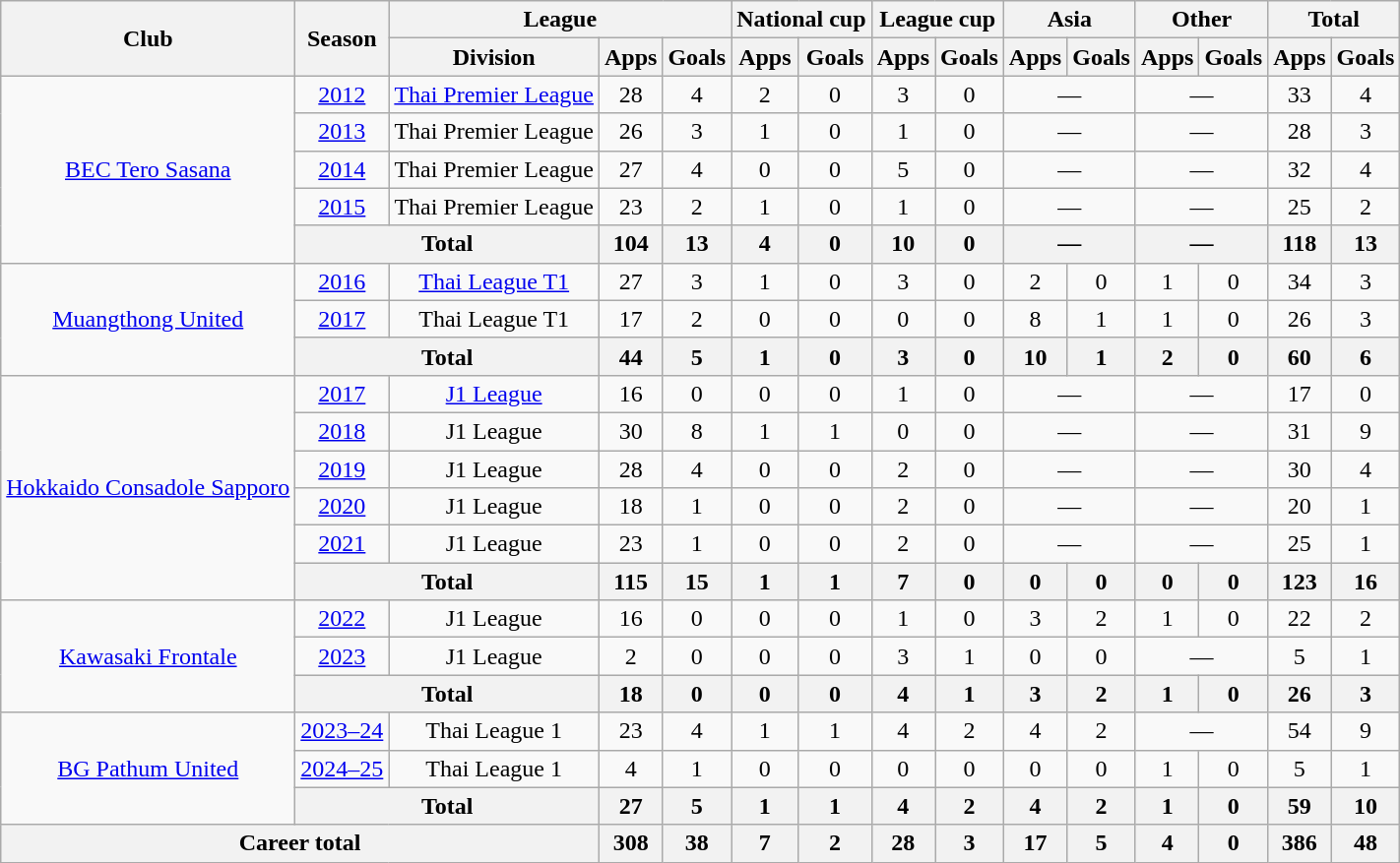<table class="wikitable" style="text-align:center;">
<tr>
<th rowspan="2">Club</th>
<th rowspan="2">Season</th>
<th colspan="3">League</th>
<th colspan="2">National cup</th>
<th colspan="2">League cup</th>
<th colspan="2">Asia</th>
<th colspan="2">Other</th>
<th colspan="2">Total</th>
</tr>
<tr>
<th>Division</th>
<th>Apps</th>
<th>Goals</th>
<th>Apps</th>
<th>Goals</th>
<th>Apps</th>
<th>Goals</th>
<th>Apps</th>
<th>Goals</th>
<th>Apps</th>
<th>Goals</th>
<th>Apps</th>
<th>Goals</th>
</tr>
<tr>
<td rowspan="5"><a href='#'>BEC Tero Sasana</a></td>
<td><a href='#'>2012</a></td>
<td><a href='#'>Thai Premier League</a></td>
<td>28</td>
<td>4</td>
<td>2</td>
<td>0</td>
<td>3</td>
<td>0</td>
<td colspan="2">—</td>
<td colspan="2">—</td>
<td>33</td>
<td>4</td>
</tr>
<tr>
<td><a href='#'>2013</a></td>
<td>Thai Premier League</td>
<td>26</td>
<td>3</td>
<td>1</td>
<td>0</td>
<td>1</td>
<td>0</td>
<td colspan="2">—</td>
<td colspan="2">—</td>
<td>28</td>
<td>3</td>
</tr>
<tr>
<td><a href='#'>2014</a></td>
<td>Thai Premier League</td>
<td>27</td>
<td>4</td>
<td>0</td>
<td>0</td>
<td>5</td>
<td>0</td>
<td colspan="2">—</td>
<td colspan="2">—</td>
<td>32</td>
<td>4</td>
</tr>
<tr>
<td><a href='#'>2015</a></td>
<td>Thai Premier League</td>
<td>23</td>
<td>2</td>
<td>1</td>
<td>0</td>
<td>1</td>
<td>0</td>
<td colspan="2">—</td>
<td colspan="2">—</td>
<td>25</td>
<td>2</td>
</tr>
<tr>
<th colspan="2">Total</th>
<th>104</th>
<th>13</th>
<th>4</th>
<th>0</th>
<th>10</th>
<th>0</th>
<th colspan="2">—</th>
<th colspan="2">—</th>
<th>118</th>
<th>13</th>
</tr>
<tr>
<td rowspan="3"><a href='#'>Muangthong United</a></td>
<td><a href='#'>2016</a></td>
<td><a href='#'>Thai League T1</a></td>
<td>27</td>
<td>3</td>
<td>1</td>
<td>0</td>
<td>3</td>
<td>0</td>
<td>2</td>
<td>0</td>
<td>1</td>
<td>0</td>
<td>34</td>
<td>3</td>
</tr>
<tr>
<td><a href='#'>2017</a></td>
<td>Thai League T1</td>
<td>17</td>
<td>2</td>
<td>0</td>
<td>0</td>
<td>0</td>
<td>0</td>
<td>8</td>
<td>1</td>
<td>1</td>
<td>0</td>
<td>26</td>
<td>3</td>
</tr>
<tr>
<th colspan="2">Total</th>
<th>44</th>
<th>5</th>
<th>1</th>
<th>0</th>
<th>3</th>
<th>0</th>
<th>10</th>
<th>1</th>
<th>2</th>
<th>0</th>
<th>60</th>
<th>6</th>
</tr>
<tr>
<td rowspan="6"><a href='#'>Hokkaido Consadole Sapporo</a></td>
<td><a href='#'>2017</a></td>
<td><a href='#'>J1 League</a></td>
<td>16</td>
<td>0</td>
<td>0</td>
<td>0</td>
<td>1</td>
<td>0</td>
<td colspan="2">—</td>
<td colspan="2">—</td>
<td>17</td>
<td>0</td>
</tr>
<tr>
<td><a href='#'>2018</a></td>
<td>J1 League</td>
<td>30</td>
<td>8</td>
<td>1</td>
<td>1</td>
<td>0</td>
<td>0</td>
<td colspan="2">—</td>
<td colspan="2">—</td>
<td>31</td>
<td>9</td>
</tr>
<tr>
<td><a href='#'>2019</a></td>
<td>J1 League</td>
<td>28</td>
<td>4</td>
<td>0</td>
<td>0</td>
<td>2</td>
<td>0</td>
<td colspan="2">—</td>
<td colspan="2">—</td>
<td>30</td>
<td>4</td>
</tr>
<tr>
<td><a href='#'>2020</a></td>
<td>J1 League</td>
<td>18</td>
<td>1</td>
<td>0</td>
<td>0</td>
<td>2</td>
<td>0</td>
<td colspan="2">—</td>
<td colspan="2">—</td>
<td>20</td>
<td>1</td>
</tr>
<tr>
<td><a href='#'>2021</a></td>
<td>J1 League</td>
<td>23</td>
<td>1</td>
<td>0</td>
<td>0</td>
<td>2</td>
<td>0</td>
<td colspan="2">—</td>
<td colspan="2">—</td>
<td>25</td>
<td>1</td>
</tr>
<tr>
<th colspan="2">Total</th>
<th>115</th>
<th>15</th>
<th>1</th>
<th>1</th>
<th>7</th>
<th>0</th>
<th>0</th>
<th>0</th>
<th>0</th>
<th>0</th>
<th>123</th>
<th>16</th>
</tr>
<tr>
<td rowspan="3"><a href='#'>Kawasaki Frontale</a></td>
<td><a href='#'>2022</a></td>
<td>J1 League</td>
<td>16</td>
<td>0</td>
<td>0</td>
<td>0</td>
<td>1</td>
<td>0</td>
<td>3</td>
<td>2</td>
<td>1</td>
<td>0</td>
<td>22</td>
<td>2</td>
</tr>
<tr>
<td><a href='#'>2023</a></td>
<td>J1 League</td>
<td>2</td>
<td>0</td>
<td>0</td>
<td>0</td>
<td>3</td>
<td>1</td>
<td>0</td>
<td>0</td>
<td colspan=2>—</td>
<td>5</td>
<td>1</td>
</tr>
<tr>
<th colspan="2">Total</th>
<th>18</th>
<th>0</th>
<th>0</th>
<th>0</th>
<th>4</th>
<th>1</th>
<th>3</th>
<th>2</th>
<th>1</th>
<th>0</th>
<th>26</th>
<th>3</th>
</tr>
<tr>
<td rowspan="3"><a href='#'>BG Pathum United</a></td>
<td><a href='#'>2023–24</a></td>
<td>Thai League 1</td>
<td>23</td>
<td>4</td>
<td>1</td>
<td>1</td>
<td>4</td>
<td>2</td>
<td>4</td>
<td>2</td>
<td colspan=2>—</td>
<td>54</td>
<td>9</td>
</tr>
<tr>
<td><a href='#'>2024–25</a></td>
<td>Thai League 1</td>
<td>4</td>
<td>1</td>
<td>0</td>
<td>0</td>
<td>0</td>
<td>0</td>
<td>0</td>
<td>0</td>
<td>1</td>
<td>0</td>
<td>5</td>
<td>1</td>
</tr>
<tr>
<th colspan="2">Total</th>
<th>27</th>
<th>5</th>
<th>1</th>
<th>1</th>
<th>4</th>
<th>2</th>
<th>4</th>
<th>2</th>
<th>1</th>
<th>0</th>
<th>59</th>
<th>10</th>
</tr>
<tr>
<th colspan="3">Career total</th>
<th>308</th>
<th>38</th>
<th>7</th>
<th>2</th>
<th>28</th>
<th>3</th>
<th>17</th>
<th>5</th>
<th>4</th>
<th>0</th>
<th>386</th>
<th>48</th>
</tr>
</table>
